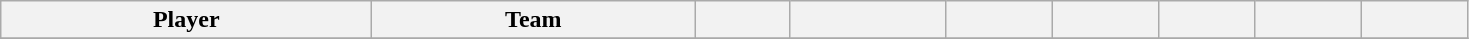<table class="wikitable sortable">
<tr>
<th style="width: 15em;">Player</th>
<th style="width: 13em;">Team</th>
<th style="width: 3.5em;"></th>
<th style="width: 6em;"></th>
<th style="width: 4em;"></th>
<th style="width: 4em;"></th>
<th style="width: 3.5em;"></th>
<th style="width: 4em;"></th>
<th style="width: 4em;"></th>
</tr>
<tr>
</tr>
</table>
